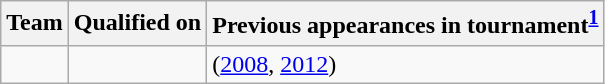<table class="wikitable sortable" style="text-align: left;">
<tr>
<th>Team</th>
<th>Qualified on</th>
<th>Previous appearances in tournament<sup><strong><a href='#'>1</a></strong></sup></th>
</tr>
<tr>
<td></td>
<td></td>
<td> (<a href='#'>2008</a>, <a href='#'>2012</a>)</td>
</tr>
</table>
